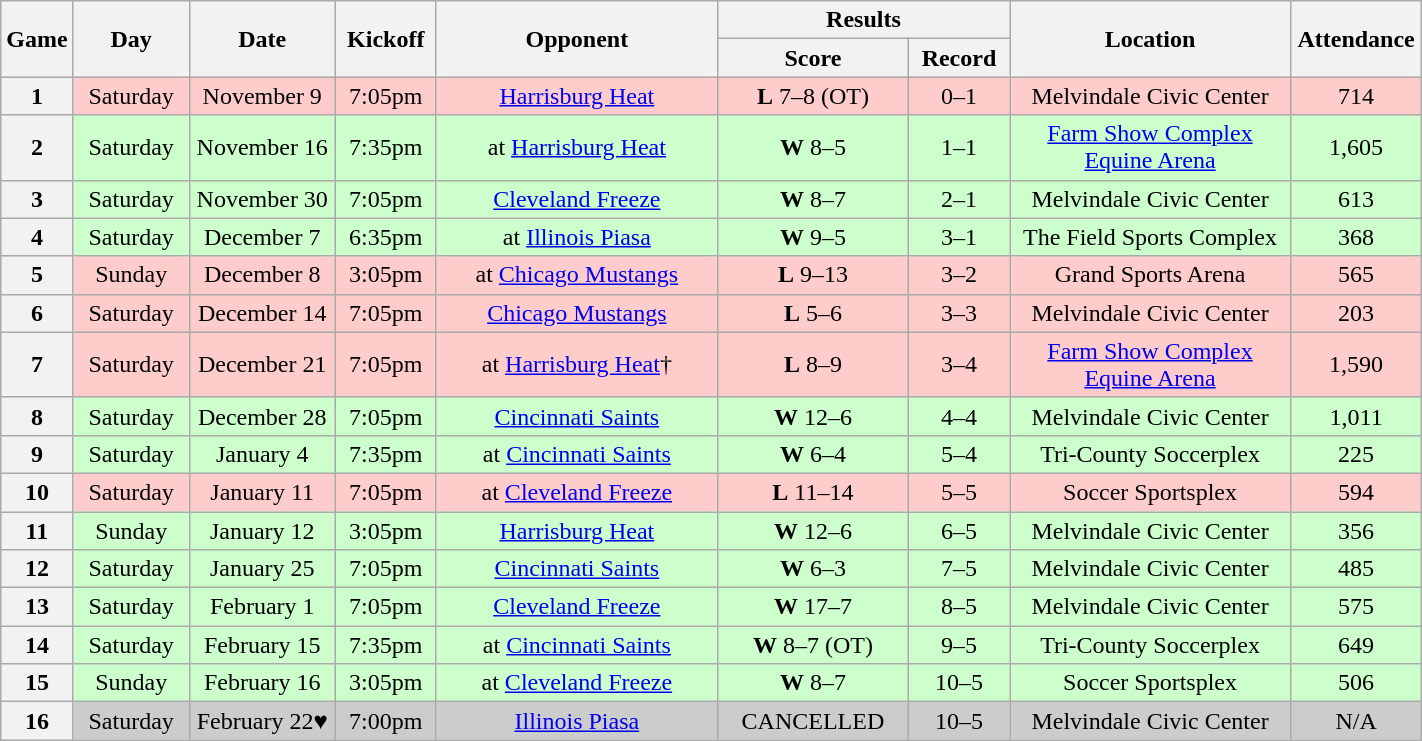<table class="wikitable">
<tr>
<th rowspan="2" width="40">Game</th>
<th rowspan="2" width="70">Day</th>
<th rowspan="2" width="90">Date</th>
<th rowspan="2" width="60">Kickoff</th>
<th rowspan="2" width="180">Opponent</th>
<th colspan="2" width="180">Results</th>
<th rowspan="2" width="180">Location</th>
<th rowspan="2" width="80">Attendance</th>
</tr>
<tr>
<th width="120">Score</th>
<th width="60">Record</th>
</tr>
<tr align="center" bgcolor="#FFCCCC">
<th>1</th>
<td>Saturday</td>
<td>November 9</td>
<td>7:05pm</td>
<td><a href='#'>Harrisburg Heat</a></td>
<td><strong>L</strong> 7–8 (OT)</td>
<td>0–1</td>
<td>Melvindale Civic Center</td>
<td>714</td>
</tr>
<tr align="center" bgcolor="#CCFFCC">
<th>2</th>
<td>Saturday</td>
<td>November 16</td>
<td>7:35pm</td>
<td>at <a href='#'>Harrisburg Heat</a></td>
<td><strong>W</strong> 8–5</td>
<td>1–1</td>
<td><a href='#'>Farm Show Complex Equine Arena</a></td>
<td>1,605</td>
</tr>
<tr align="center" bgcolor="#CCFFCC">
<th>3</th>
<td>Saturday</td>
<td>November 30</td>
<td>7:05pm</td>
<td><a href='#'>Cleveland Freeze</a></td>
<td><strong>W</strong> 8–7</td>
<td>2–1</td>
<td>Melvindale Civic Center</td>
<td>613</td>
</tr>
<tr align="center" bgcolor="#CCFFCC">
<th>4</th>
<td>Saturday</td>
<td>December 7</td>
<td>6:35pm</td>
<td>at <a href='#'>Illinois Piasa</a></td>
<td><strong>W</strong> 9–5</td>
<td>3–1</td>
<td>The Field Sports Complex</td>
<td>368</td>
</tr>
<tr align="center" bgcolor="#FFCCCC">
<th>5</th>
<td>Sunday</td>
<td>December 8</td>
<td>3:05pm</td>
<td>at <a href='#'>Chicago Mustangs</a></td>
<td><strong>L</strong> 9–13</td>
<td>3–2</td>
<td>Grand Sports Arena</td>
<td>565</td>
</tr>
<tr align="center" bgcolor="#FFCCCC">
<th>6</th>
<td>Saturday</td>
<td>December 14</td>
<td>7:05pm</td>
<td><a href='#'>Chicago Mustangs</a></td>
<td><strong>L</strong> 5–6</td>
<td>3–3</td>
<td>Melvindale Civic Center</td>
<td>203</td>
</tr>
<tr align="center" bgcolor="#FFCCCC">
<th>7</th>
<td>Saturday</td>
<td>December 21</td>
<td>7:05pm</td>
<td>at <a href='#'>Harrisburg Heat</a>†</td>
<td><strong>L</strong> 8–9</td>
<td>3–4</td>
<td><a href='#'>Farm Show Complex Equine Arena</a></td>
<td>1,590</td>
</tr>
<tr align="center" bgcolor="#CCFFCC">
<th>8</th>
<td>Saturday</td>
<td>December 28</td>
<td>7:05pm</td>
<td><a href='#'>Cincinnati Saints</a></td>
<td><strong>W</strong> 12–6</td>
<td>4–4</td>
<td>Melvindale Civic Center</td>
<td>1,011</td>
</tr>
<tr align="center" bgcolor="#CCFFCC">
<th>9</th>
<td>Saturday</td>
<td>January 4</td>
<td>7:35pm</td>
<td>at <a href='#'>Cincinnati Saints</a></td>
<td><strong>W</strong> 6–4</td>
<td>5–4</td>
<td>Tri-County Soccerplex</td>
<td>225</td>
</tr>
<tr align="center" bgcolor="#FFCCCC">
<th>10</th>
<td>Saturday</td>
<td>January 11</td>
<td>7:05pm</td>
<td>at <a href='#'>Cleveland Freeze</a></td>
<td><strong>L</strong> 11–14</td>
<td>5–5</td>
<td>Soccer Sportsplex</td>
<td>594</td>
</tr>
<tr align="center" bgcolor="#CCFFCC">
<th>11</th>
<td>Sunday</td>
<td>January 12</td>
<td>3:05pm</td>
<td><a href='#'>Harrisburg Heat</a></td>
<td><strong>W</strong> 12–6</td>
<td>6–5</td>
<td>Melvindale Civic Center</td>
<td>356</td>
</tr>
<tr align="center" bgcolor="#CCFFCC">
<th>12</th>
<td>Saturday</td>
<td>January 25</td>
<td>7:05pm</td>
<td><a href='#'>Cincinnati Saints</a></td>
<td><strong>W</strong> 6–3</td>
<td>7–5</td>
<td>Melvindale Civic Center</td>
<td>485</td>
</tr>
<tr align="center" bgcolor="#CCFFCC">
<th>13</th>
<td>Saturday</td>
<td>February 1</td>
<td>7:05pm</td>
<td><a href='#'>Cleveland Freeze</a></td>
<td><strong>W</strong> 17–7</td>
<td>8–5</td>
<td>Melvindale Civic Center</td>
<td>575</td>
</tr>
<tr align="center" bgcolor="#CCFFCC">
<th>14</th>
<td>Saturday</td>
<td>February 15</td>
<td>7:35pm</td>
<td>at <a href='#'>Cincinnati Saints</a></td>
<td><strong>W</strong> 8–7 (OT)</td>
<td>9–5</td>
<td>Tri-County Soccerplex</td>
<td>649</td>
</tr>
<tr align="center" bgcolor="#CCFFCC">
<th>15</th>
<td>Sunday</td>
<td>February 16</td>
<td>3:05pm</td>
<td>at <a href='#'>Cleveland Freeze</a></td>
<td><strong>W</strong> 8–7</td>
<td>10–5</td>
<td>Soccer Sportsplex</td>
<td>506</td>
</tr>
<tr align="center" bgcolor="#CCCCCC">
<th>16</th>
<td>Saturday</td>
<td>February 22♥</td>
<td>7:00pm</td>
<td><a href='#'>Illinois Piasa</a></td>
<td>CANCELLED</td>
<td>10–5</td>
<td>Melvindale Civic Center</td>
<td>N/A</td>
</tr>
</table>
